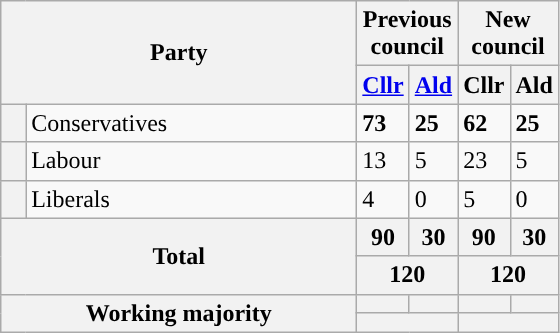<table class="wikitable">
<tr>
<th colspan="2" rowspan="2" style="width: 230px">Party</th>
<th valign=top colspan="2" style="width: 30px">Previous council</th>
<th valign=top colspan="2" style="width: 30px">New council</th>
</tr>
<tr>
<th><a href='#'>Cllr</a></th>
<th><a href='#'>Ald</a></th>
<th>Cllr</th>
<th>Ald</th>
</tr>
<tr>
<th style="background-color: "></th>
<td>Conservatives</td>
<td><strong>73</strong></td>
<td><strong>25</strong></td>
<td><strong>62</strong></td>
<td><strong>25</strong></td>
</tr>
<tr>
<th style="background-color: "></th>
<td>Labour</td>
<td>13</td>
<td>5</td>
<td>23</td>
<td>5</td>
</tr>
<tr>
<th style="background-color: "></th>
<td>Liberals</td>
<td>4</td>
<td>0</td>
<td>5</td>
<td>0</td>
</tr>
<tr>
<th colspan="2" rowspan="2">Total</th>
<th style="text-align: center">90</th>
<th style="text-align: center">30</th>
<th style="text-align: center">90</th>
<th style="text-align: center">30</th>
</tr>
<tr>
<th colspan="2" style="text-align: center">120</th>
<th colspan="2" style="text-align: center">120</th>
</tr>
<tr>
<th colspan="2" rowspan="2">Working majority</th>
<th></th>
<th></th>
<th></th>
<th></th>
</tr>
<tr>
<th colspan="2"></th>
<th colspan="2"></th>
</tr>
</table>
